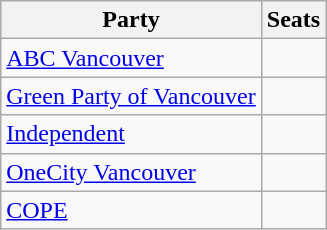<table class="wikitable">
<tr>
<th>Party</th>
<th>Seats</th>
</tr>
<tr>
<td><a href='#'>ABC Vancouver</a></td>
<td></td>
</tr>
<tr>
<td><a href='#'>Green Party of Vancouver</a></td>
<td></td>
</tr>
<tr>
<td><a href='#'>Independent</a></td>
<td></td>
</tr>
<tr>
<td><a href='#'>OneCity Vancouver</a></td>
<td></td>
</tr>
<tr>
<td><a href='#'>COPE</a></td>
<td></td>
</tr>
</table>
